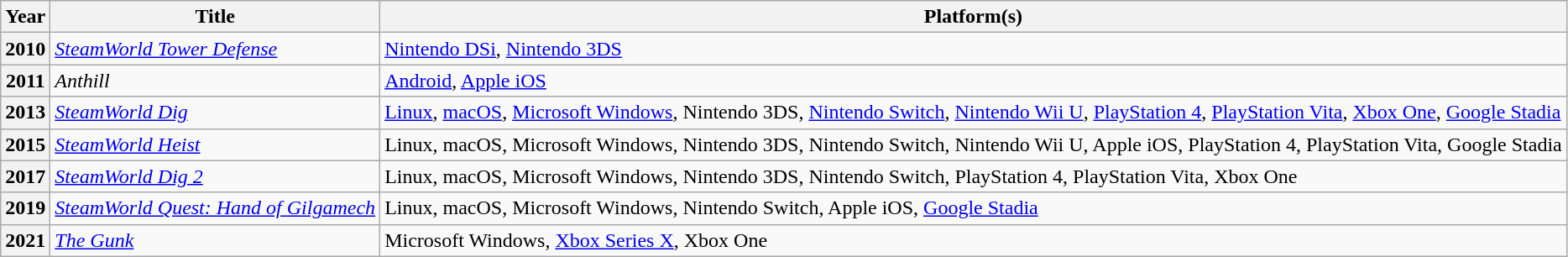<table class="wikitable sortable plainrowheaders">
<tr>
<th scope="col">Year</th>
<th scope="col">Title</th>
<th scope="col">Platform(s)</th>
</tr>
<tr>
<th scope="row">2010</th>
<td><em><a href='#'>SteamWorld Tower Defense</a></em></td>
<td><a href='#'>Nintendo DSi</a>, <a href='#'>Nintendo 3DS</a></td>
</tr>
<tr>
<th scope="row">2011</th>
<td><em>Anthill</em></td>
<td><a href='#'>Android</a>, <a href='#'>Apple iOS</a></td>
</tr>
<tr>
<th scope="row">2013</th>
<td><em><a href='#'>SteamWorld Dig</a></em></td>
<td><a href='#'>Linux</a>, <a href='#'>macOS</a>, <a href='#'>Microsoft Windows</a>, Nintendo 3DS, <a href='#'>Nintendo Switch</a>, <a href='#'>Nintendo Wii U</a>, <a href='#'>PlayStation 4</a>, <a href='#'>PlayStation Vita</a>, <a href='#'>Xbox One</a>, <a href='#'>Google Stadia</a></td>
</tr>
<tr>
<th scope="row">2015</th>
<td><em><a href='#'>SteamWorld Heist</a></em></td>
<td>Linux, macOS, Microsoft Windows, Nintendo 3DS, Nintendo Switch, Nintendo Wii U, Apple iOS, PlayStation 4, PlayStation Vita, Google Stadia</td>
</tr>
<tr>
<th scope="row">2017</th>
<td><em><a href='#'>SteamWorld Dig 2</a></em></td>
<td>Linux, macOS, Microsoft Windows, Nintendo 3DS, Nintendo Switch, PlayStation 4, PlayStation Vita, Xbox One</td>
</tr>
<tr>
<th scope="row">2019</th>
<td><em><a href='#'>SteamWorld Quest: Hand of Gilgamech</a></em></td>
<td>Linux, macOS, Microsoft Windows, Nintendo Switch, Apple iOS, <a href='#'>Google Stadia</a></td>
</tr>
<tr>
<th scope="row">2021</th>
<td><em><a href='#'>The Gunk</a></em></td>
<td>Microsoft Windows, <a href='#'>Xbox Series X</a>, Xbox One</td>
</tr>
</table>
